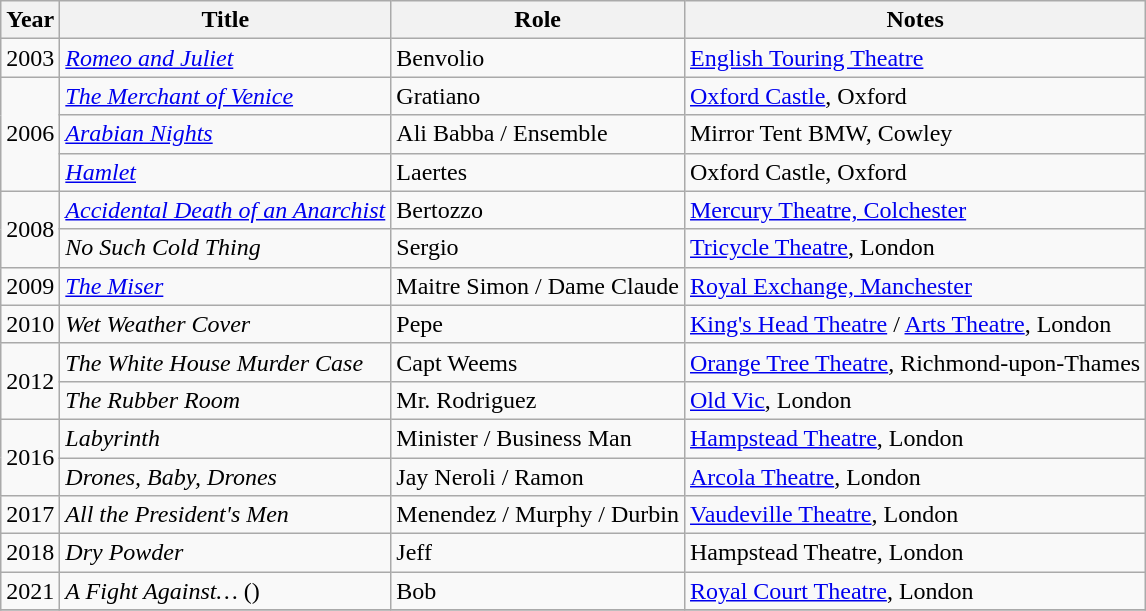<table class="wikitable sortable">
<tr>
<th>Year</th>
<th>Title</th>
<th>Role</th>
<th class="unsortable">Notes</th>
</tr>
<tr>
<td>2003</td>
<td><em><a href='#'>Romeo and Juliet</a></em></td>
<td>Benvolio</td>
<td><a href='#'>English Touring Theatre</a></td>
</tr>
<tr>
<td rowspan="3">2006</td>
<td><em><a href='#'>The Merchant of Venice</a></em></td>
<td>Gratiano</td>
<td><a href='#'>Oxford Castle</a>, Oxford</td>
</tr>
<tr>
<td><em><a href='#'>Arabian Nights</a></em></td>
<td>Ali Babba / Ensemble</td>
<td>Mirror Tent BMW, Cowley</td>
</tr>
<tr>
<td><em><a href='#'>Hamlet</a></em></td>
<td>Laertes</td>
<td>Oxford Castle, Oxford</td>
</tr>
<tr>
<td rowspan="2">2008</td>
<td><em><a href='#'>Accidental Death of an Anarchist</a></em></td>
<td>Bertozzo</td>
<td><a href='#'>Mercury Theatre, Colchester</a></td>
</tr>
<tr>
<td><em>No Such Cold Thing</em></td>
<td>Sergio</td>
<td><a href='#'>Tricycle Theatre</a>, London</td>
</tr>
<tr>
<td>2009</td>
<td><em><a href='#'>The Miser</a></em></td>
<td>Maitre Simon / Dame Claude</td>
<td><a href='#'>Royal Exchange, Manchester</a></td>
</tr>
<tr>
<td>2010</td>
<td><em>Wet Weather Cover</em></td>
<td>Pepe</td>
<td><a href='#'>King's Head Theatre</a> / <a href='#'>Arts Theatre</a>, London</td>
</tr>
<tr>
<td rowspan="2">2012</td>
<td><em>The White House Murder Case</em></td>
<td>Capt Weems</td>
<td><a href='#'>Orange Tree Theatre</a>, Richmond-upon-Thames</td>
</tr>
<tr>
<td><em>The Rubber Room</em></td>
<td>Mr. Rodriguez</td>
<td><a href='#'>Old Vic</a>, London</td>
</tr>
<tr>
<td rowspan="2">2016</td>
<td><em>Labyrinth</em></td>
<td>Minister / Business Man</td>
<td><a href='#'>Hampstead Theatre</a>, London</td>
</tr>
<tr>
<td><em>Drones, Baby, Drones</em></td>
<td>Jay Neroli / Ramon</td>
<td><a href='#'>Arcola Theatre</a>, London</td>
</tr>
<tr>
<td>2017</td>
<td><em>All the President's Men</em></td>
<td>Menendez / Murphy / Durbin</td>
<td><a href='#'>Vaudeville Theatre</a>, London</td>
</tr>
<tr>
<td>2018</td>
<td><em>Dry Powder</em></td>
<td>Jeff</td>
<td>Hampstead Theatre, London</td>
</tr>
<tr>
<td>2021</td>
<td><em>A Fight Against…</em> ()</td>
<td>Bob</td>
<td><a href='#'>Royal Court Theatre</a>, London</td>
</tr>
<tr>
</tr>
</table>
